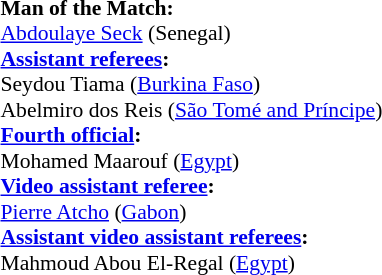<table style="width:100%; font-size:90%;">
<tr>
<td><br><strong>Man of the Match:</strong>
<br><a href='#'>Abdoulaye Seck</a> (Senegal)<br><strong><a href='#'>Assistant referees</a>:</strong>
<br>Seydou Tiama (<a href='#'>Burkina Faso</a>)
<br>Abelmiro dos Reis (<a href='#'>São Tomé and Príncipe</a>)
<br><strong><a href='#'>Fourth official</a>:</strong>
<br>Mohamed Maarouf (<a href='#'>Egypt</a>)
<br><strong><a href='#'>Video assistant referee</a>:</strong>
<br><a href='#'>Pierre Atcho</a> (<a href='#'>Gabon</a>)
<br><strong><a href='#'>Assistant video assistant referees</a>:</strong>
<br>Mahmoud Abou El-Regal (<a href='#'>Egypt</a>)</td>
</tr>
</table>
